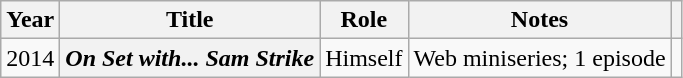<table class="wikitable plainrowheaders">
<tr>
<th scope="col">Year</th>
<th scope="col">Title</th>
<th scope="col">Role</th>
<th scope="col">Notes</th>
<th scope="col" class="unsortable"></th>
</tr>
<tr>
<td>2014</td>
<th scope="row"><em>On Set with... Sam Strike</em></th>
<td>Himself</td>
<td>Web miniseries; 1 episode</td>
<td></td>
</tr>
</table>
